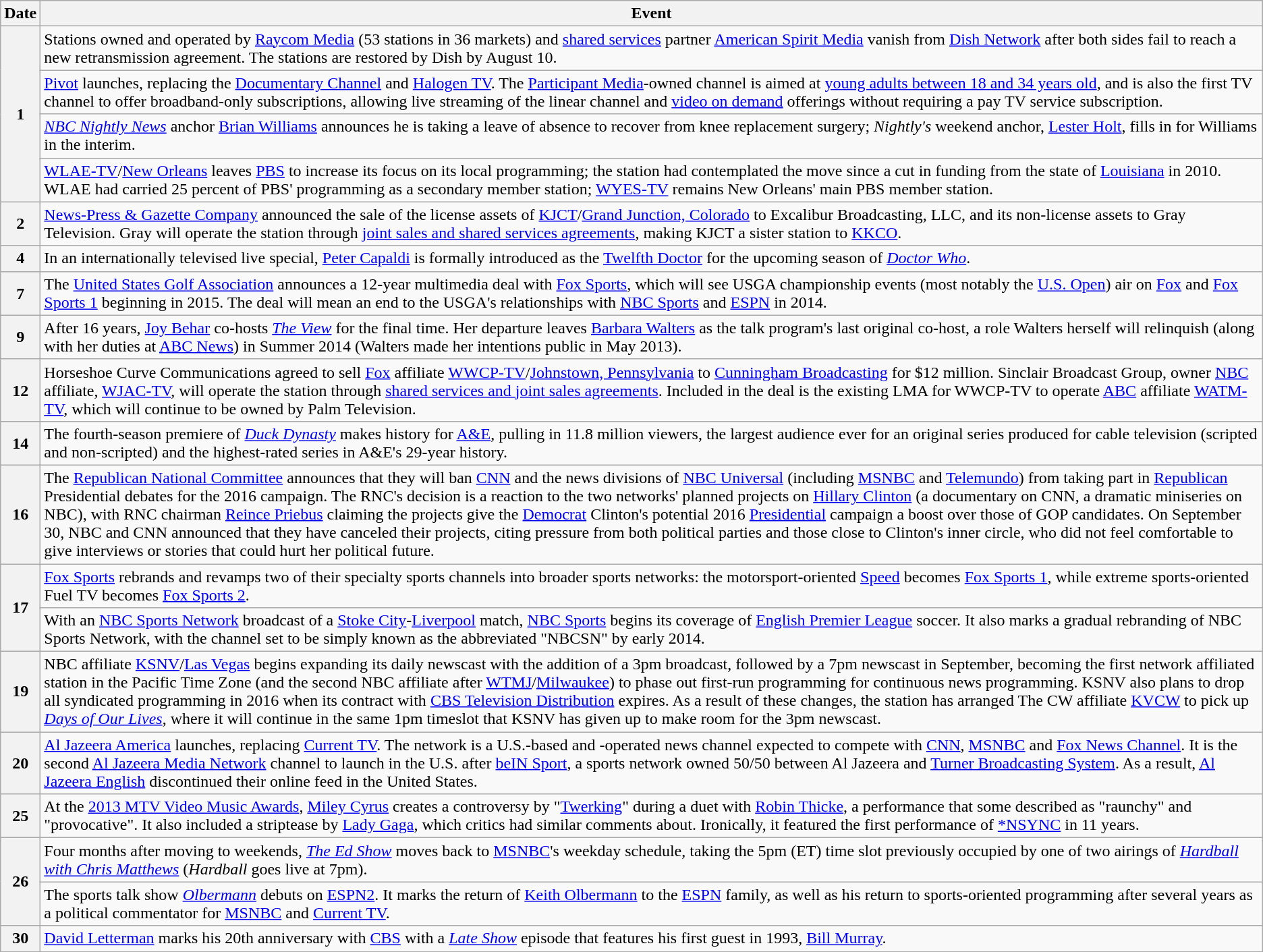<table class="wikitable">
<tr>
<th>Date</th>
<th>Event</th>
</tr>
<tr>
<th rowspan="4">1</th>
<td>Stations owned and operated by <a href='#'>Raycom Media</a> (53 stations in 36 markets) and <a href='#'>shared services</a> partner <a href='#'>American Spirit Media</a> vanish from <a href='#'>Dish Network</a> after both sides fail to reach a new retransmission agreement. The stations are restored by Dish by August 10.</td>
</tr>
<tr>
<td><a href='#'>Pivot</a> launches, replacing the <a href='#'>Documentary Channel</a> and <a href='#'>Halogen TV</a>. The <a href='#'>Participant Media</a>-owned channel is aimed at <a href='#'>young adults between 18 and 34 years old</a>, and is also the first TV channel to offer broadband-only subscriptions, allowing live streaming of the linear channel and <a href='#'>video on demand</a> offerings without requiring a pay TV service subscription.</td>
</tr>
<tr>
<td><em><a href='#'>NBC Nightly News</a></em> anchor <a href='#'>Brian Williams</a> announces he is taking a leave of absence to recover from knee replacement surgery; <em>Nightly's</em> weekend anchor, <a href='#'>Lester Holt</a>, fills in for Williams in the interim.</td>
</tr>
<tr>
<td><a href='#'>WLAE-TV</a>/<a href='#'>New Orleans</a> leaves <a href='#'>PBS</a> to increase its focus on its local programming; the station had contemplated the move since a cut in funding from the state of <a href='#'>Louisiana</a> in 2010. WLAE had carried 25 percent of PBS' programming as a secondary member station; <a href='#'>WYES-TV</a> remains New Orleans' main PBS member station.</td>
</tr>
<tr>
<th>2</th>
<td><a href='#'>News-Press & Gazette Company</a> announced the sale of the license assets of <a href='#'>KJCT</a>/<a href='#'>Grand Junction, Colorado</a> to Excalibur Broadcasting, LLC, and its non-license assets to Gray Television. Gray will operate the station through <a href='#'>joint sales and shared services agreements</a>, making KJCT a sister station to <a href='#'>KKCO</a>.</td>
</tr>
<tr>
<th>4</th>
<td>In an internationally televised live special, <a href='#'>Peter Capaldi</a> is formally introduced as the <a href='#'>Twelfth Doctor</a> for the upcoming season of <em><a href='#'>Doctor Who</a></em>.</td>
</tr>
<tr>
<th>7</th>
<td>The <a href='#'>United States Golf Association</a> announces a 12-year multimedia deal with <a href='#'>Fox Sports</a>, which will see USGA championship events (most notably the <a href='#'>U.S. Open</a>) air on <a href='#'>Fox</a> and <a href='#'>Fox Sports 1</a> beginning in 2015. The deal will mean an end to the USGA's relationships with <a href='#'>NBC Sports</a> and <a href='#'>ESPN</a> in 2014.</td>
</tr>
<tr>
<th>9</th>
<td>After 16 years, <a href='#'>Joy Behar</a> co-hosts <em><a href='#'>The View</a></em> for the final time. Her departure leaves <a href='#'>Barbara Walters</a> as the talk program's last original co-host, a role Walters herself will relinquish (along with her duties at <a href='#'>ABC News</a>) in Summer 2014 (Walters made her intentions public in May 2013).</td>
</tr>
<tr>
<th>12</th>
<td>Horseshoe Curve Communications agreed to sell <a href='#'>Fox</a> affiliate <a href='#'>WWCP-TV</a>/<a href='#'>Johnstown, Pennsylvania</a> to <a href='#'>Cunningham Broadcasting</a> for $12 million. Sinclair Broadcast Group, owner <a href='#'>NBC</a> affiliate, <a href='#'>WJAC-TV</a>, will operate the station through <a href='#'>shared services and joint sales agreements</a>. Included in the deal is the existing LMA for WWCP-TV to operate <a href='#'>ABC</a> affiliate <a href='#'>WATM-TV</a>, which will continue to be owned by Palm Television.</td>
</tr>
<tr>
<th>14</th>
<td>The fourth-season premiere of <em><a href='#'>Duck Dynasty</a></em> makes history for <a href='#'>A&E</a>, pulling in 11.8 million viewers, the largest audience ever for an original series produced for cable television (scripted and non-scripted) and the highest-rated series in A&E's 29-year history.</td>
</tr>
<tr>
<th>16</th>
<td>The <a href='#'>Republican National Committee</a> announces that they will ban <a href='#'>CNN</a> and the news divisions of <a href='#'>NBC Universal</a> (including <a href='#'>MSNBC</a> and <a href='#'>Telemundo</a>) from taking part in <a href='#'>Republican</a> Presidential debates for the 2016 campaign. The RNC's decision is a reaction to the two networks' planned projects on <a href='#'>Hillary Clinton</a> (a documentary on CNN, a dramatic miniseries on NBC), with RNC chairman <a href='#'>Reince Priebus</a> claiming the projects give the <a href='#'>Democrat</a> Clinton's potential 2016 <a href='#'>Presidential</a> campaign a boost over those of GOP candidates. On September 30, NBC and CNN announced that they have canceled their projects, citing pressure from both political parties and those close to Clinton's inner circle, who did not feel comfortable to give interviews or stories that could hurt her political future.</td>
</tr>
<tr>
<th rowspan="2">17</th>
<td><a href='#'>Fox Sports</a> rebrands and revamps two of their specialty sports channels into broader sports networks: the motorsport-oriented <a href='#'>Speed</a> becomes <a href='#'>Fox Sports 1</a>, while extreme sports-oriented Fuel TV becomes <a href='#'>Fox Sports 2</a>.</td>
</tr>
<tr>
<td>With an <a href='#'>NBC Sports Network</a> broadcast of a <a href='#'>Stoke City</a>-<a href='#'>Liverpool</a> match, <a href='#'>NBC Sports</a> begins its coverage of <a href='#'>English Premier League</a> soccer. It also marks a gradual rebranding of NBC Sports Network, with the channel set to be simply known as the abbreviated "NBCSN" by early 2014.</td>
</tr>
<tr>
<th>19</th>
<td>NBC affiliate <a href='#'>KSNV</a>/<a href='#'>Las Vegas</a> begins expanding its daily newscast with the addition of a 3pm broadcast, followed by a 7pm newscast in September, becoming the first network affiliated station in the Pacific Time Zone (and the second NBC affiliate after <a href='#'>WTMJ</a>/<a href='#'>Milwaukee</a>) to phase out first-run programming for continuous news programming. KSNV also plans to drop all syndicated programming in 2016 when its contract with <a href='#'>CBS Television Distribution</a> expires. As a result of these changes, the station has arranged The CW affiliate <a href='#'>KVCW</a> to pick up <em><a href='#'>Days of Our Lives</a></em>, where it will continue in the same 1pm timeslot that KSNV has given up to make room for the 3pm newscast.</td>
</tr>
<tr>
<th>20</th>
<td><a href='#'>Al Jazeera America</a> launches, replacing <a href='#'>Current TV</a>. The network is a U.S.-based and -operated news channel expected to compete with <a href='#'>CNN</a>, <a href='#'>MSNBC</a> and <a href='#'>Fox News Channel</a>. It is the second <a href='#'>Al Jazeera Media Network</a> channel to launch in the U.S. after <a href='#'>beIN Sport</a>, a sports network owned 50/50 between Al Jazeera and <a href='#'>Turner Broadcasting System</a>. As a result, <a href='#'>Al Jazeera English</a> discontinued their online feed in the United States.</td>
</tr>
<tr>
<th>25</th>
<td>At the <a href='#'>2013 MTV Video Music Awards</a>, <a href='#'>Miley Cyrus</a> creates a controversy by "<a href='#'>Twerking</a>" during a duet with <a href='#'>Robin Thicke</a>, a performance that some described as "raunchy" and "provocative". It also included a striptease by <a href='#'>Lady Gaga</a>, which critics had similar comments about. Ironically, it featured the first performance of <a href='#'>*NSYNC</a> in 11 years.</td>
</tr>
<tr>
<th rowspan="2">26</th>
<td>Four months after moving to weekends, <em><a href='#'>The Ed Show</a></em> moves back to <a href='#'>MSNBC</a>'s weekday schedule, taking the 5pm (ET) time slot previously occupied by one of two airings of <em><a href='#'>Hardball with Chris Matthews</a></em> (<em>Hardball</em> goes live at 7pm).</td>
</tr>
<tr>
<td>The sports talk show <em><a href='#'>Olbermann</a></em> debuts on <a href='#'>ESPN2</a>. It marks the return of <a href='#'>Keith Olbermann</a> to the <a href='#'>ESPN</a> family, as well as his return to sports-oriented programming after several years as a political commentator for <a href='#'>MSNBC</a> and <a href='#'>Current TV</a>.</td>
</tr>
<tr>
<th>30</th>
<td><a href='#'>David Letterman</a> marks his 20th anniversary with <a href='#'>CBS</a> with a <em><a href='#'>Late Show</a></em> episode that features his first guest in 1993, <a href='#'>Bill Murray</a>.</td>
</tr>
</table>
